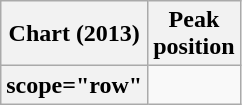<table class="wikitable plainrowheaders sortable">
<tr>
<th scope="col">Chart (2013)</th>
<th scope="col">Peak<br>position</th>
</tr>
<tr>
<th>scope="row" </th>
</tr>
</table>
